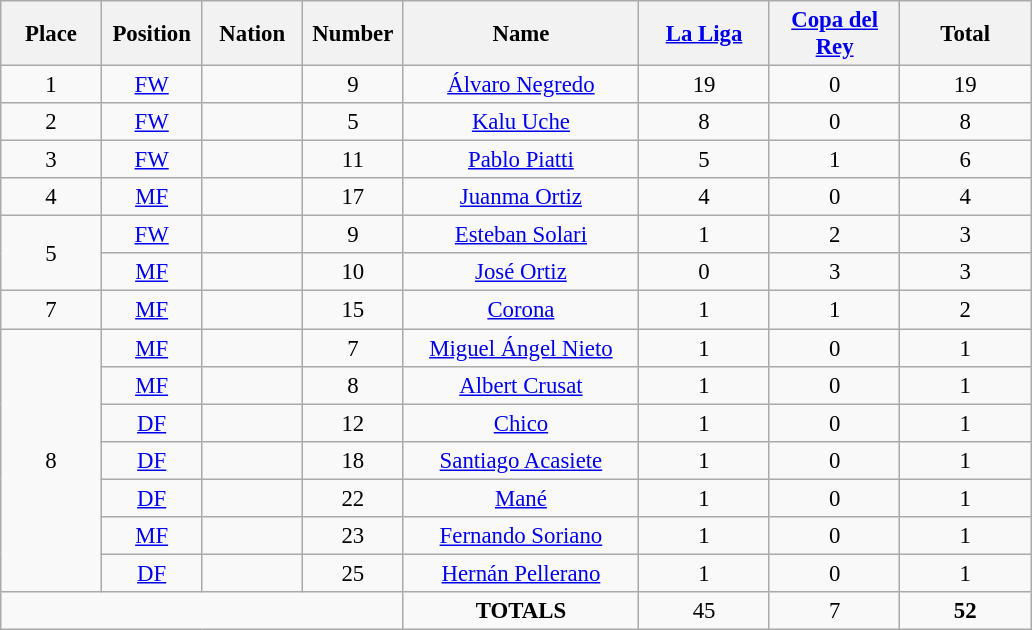<table class="wikitable" style="font-size: 95%; text-align: center;">
<tr>
<th width=60>Place</th>
<th width=60>Position</th>
<th width=60>Nation</th>
<th width=60>Number</th>
<th width=150>Name</th>
<th width=80><a href='#'>La Liga</a></th>
<th width=80><a href='#'>Copa del Rey</a></th>
<th width=80><strong>Total</strong></th>
</tr>
<tr>
<td>1</td>
<td><a href='#'>FW</a></td>
<td></td>
<td>9</td>
<td><a href='#'>Álvaro Negredo</a></td>
<td>19</td>
<td>0</td>
<td>19</td>
</tr>
<tr>
<td>2</td>
<td><a href='#'>FW</a></td>
<td></td>
<td>5</td>
<td><a href='#'>Kalu Uche</a></td>
<td>8</td>
<td>0</td>
<td>8</td>
</tr>
<tr>
<td>3</td>
<td><a href='#'>FW</a></td>
<td></td>
<td>11</td>
<td><a href='#'>Pablo Piatti</a></td>
<td>5</td>
<td>1</td>
<td>6</td>
</tr>
<tr>
<td>4</td>
<td><a href='#'>MF</a></td>
<td></td>
<td>17</td>
<td><a href='#'>Juanma Ortiz</a></td>
<td>4</td>
<td>0</td>
<td>4</td>
</tr>
<tr>
<td rowspan="2">5</td>
<td><a href='#'>FW</a></td>
<td></td>
<td>9</td>
<td><a href='#'>Esteban Solari</a></td>
<td>1</td>
<td>2</td>
<td>3</td>
</tr>
<tr>
<td><a href='#'>MF</a></td>
<td></td>
<td>10</td>
<td><a href='#'>José Ortiz</a></td>
<td>0</td>
<td>3</td>
<td>3</td>
</tr>
<tr>
<td>7</td>
<td><a href='#'>MF</a></td>
<td></td>
<td>15</td>
<td><a href='#'>Corona</a></td>
<td>1</td>
<td>1</td>
<td>2</td>
</tr>
<tr>
<td rowspan="7">8</td>
<td><a href='#'>MF</a></td>
<td></td>
<td>7</td>
<td><a href='#'>Miguel Ángel Nieto</a></td>
<td>1</td>
<td>0</td>
<td>1</td>
</tr>
<tr>
<td><a href='#'>MF</a></td>
<td></td>
<td>8</td>
<td><a href='#'>Albert Crusat</a></td>
<td>1</td>
<td>0</td>
<td>1</td>
</tr>
<tr>
<td><a href='#'>DF</a></td>
<td></td>
<td>12</td>
<td><a href='#'>Chico</a></td>
<td>1</td>
<td>0</td>
<td>1</td>
</tr>
<tr>
<td><a href='#'>DF</a></td>
<td></td>
<td>18</td>
<td><a href='#'>Santiago Acasiete</a></td>
<td>1</td>
<td>0</td>
<td>1</td>
</tr>
<tr>
<td><a href='#'>DF</a></td>
<td></td>
<td>22</td>
<td><a href='#'>Mané</a></td>
<td>1</td>
<td>0</td>
<td>1</td>
</tr>
<tr>
<td><a href='#'>MF</a></td>
<td></td>
<td>23</td>
<td><a href='#'>Fernando Soriano</a></td>
<td>1</td>
<td>0</td>
<td>1</td>
</tr>
<tr>
<td><a href='#'>DF</a></td>
<td></td>
<td>25</td>
<td><a href='#'>Hernán Pellerano</a></td>
<td>1</td>
<td>0</td>
<td>1</td>
</tr>
<tr>
<td colspan="4"></td>
<td><strong>TOTALS</strong></td>
<td>45</td>
<td>7</td>
<td><strong>52</strong></td>
</tr>
</table>
